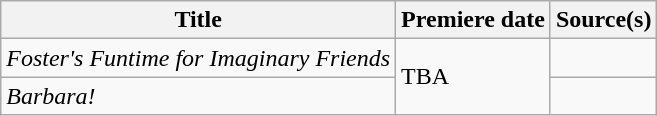<table class="wikitable sortable">
<tr>
<th>Title</th>
<th>Premiere date</th>
<th>Source(s)</th>
</tr>
<tr>
<td><em>Foster's Funtime for Imaginary Friends</em></td>
<td rowspan="2">TBA</td>
<td></td>
</tr>
<tr>
<td><em>Barbara!</em></td>
<td></td>
</tr>
</table>
